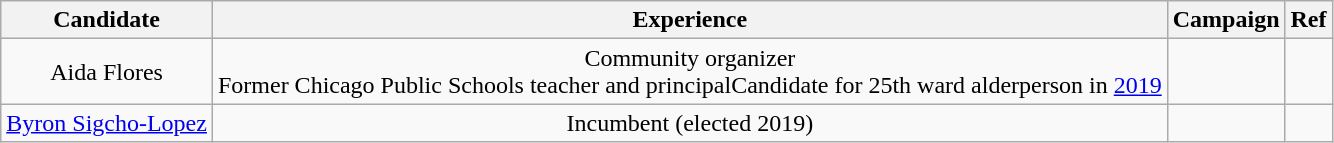<table class="wikitable" style="text-align:center">
<tr>
<th>Candidate</th>
<th>Experience</th>
<th>Campaign</th>
<th>Ref</th>
</tr>
<tr>
<td>Aida Flores</td>
<td>Community organizer<br>Former Chicago Public Schools teacher and principalCandidate for 25th ward alderperson in <a href='#'>2019</a></td>
<td></td>
<td></td>
</tr>
<tr>
<td><a href='#'>Byron Sigcho-Lopez</a></td>
<td>Incumbent (elected 2019)</td>
<td></td>
<td></td>
</tr>
</table>
